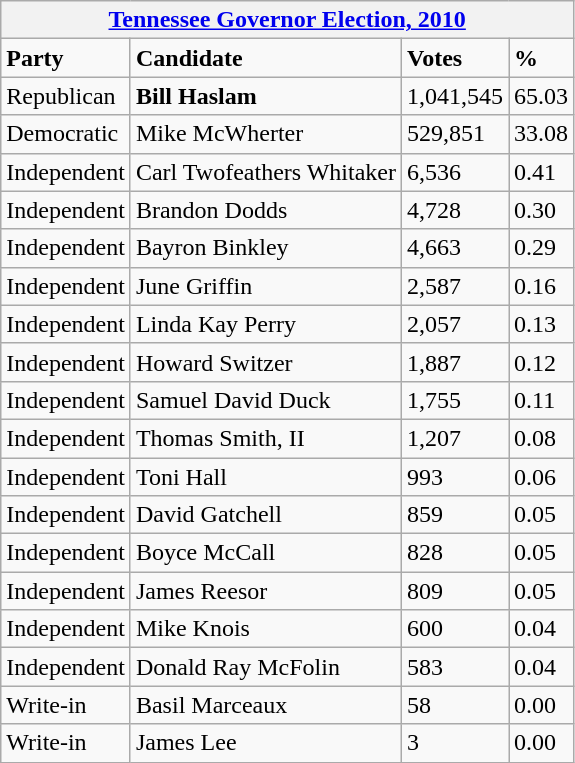<table class="wikitable">
<tr>
<th colspan="4"><a href='#'>Tennessee Governor Election, 2010</a></th>
</tr>
<tr>
<td><strong>Party</strong></td>
<td><strong>Candidate</strong></td>
<td><strong>Votes</strong></td>
<td><strong>%</strong></td>
</tr>
<tr>
<td>Republican</td>
<td><strong>Bill Haslam</strong></td>
<td>1,041,545</td>
<td>65.03</td>
</tr>
<tr>
<td>Democratic</td>
<td>Mike McWherter</td>
<td>529,851</td>
<td>33.08</td>
</tr>
<tr>
<td>Independent</td>
<td>Carl Twofeathers Whitaker</td>
<td>6,536</td>
<td>0.41</td>
</tr>
<tr>
<td>Independent</td>
<td>Brandon Dodds</td>
<td>4,728</td>
<td>0.30</td>
</tr>
<tr>
<td>Independent</td>
<td>Bayron Binkley</td>
<td>4,663</td>
<td>0.29</td>
</tr>
<tr>
<td>Independent</td>
<td>June Griffin</td>
<td>2,587</td>
<td>0.16</td>
</tr>
<tr>
<td>Independent</td>
<td>Linda Kay Perry</td>
<td>2,057</td>
<td>0.13</td>
</tr>
<tr>
<td>Independent</td>
<td>Howard Switzer</td>
<td>1,887</td>
<td>0.12</td>
</tr>
<tr>
<td>Independent</td>
<td>Samuel David Duck</td>
<td>1,755</td>
<td>0.11</td>
</tr>
<tr>
<td>Independent</td>
<td>Thomas Smith, II</td>
<td>1,207</td>
<td>0.08</td>
</tr>
<tr>
<td>Independent</td>
<td>Toni Hall</td>
<td>993</td>
<td>0.06</td>
</tr>
<tr>
<td>Independent</td>
<td>David Gatchell</td>
<td>859</td>
<td>0.05</td>
</tr>
<tr>
<td>Independent</td>
<td>Boyce McCall</td>
<td>828</td>
<td>0.05</td>
</tr>
<tr>
<td>Independent</td>
<td>James Reesor</td>
<td>809</td>
<td>0.05</td>
</tr>
<tr>
<td>Independent</td>
<td>Mike Knois</td>
<td>600</td>
<td>0.04</td>
</tr>
<tr>
<td>Independent</td>
<td>Donald Ray McFolin</td>
<td>583</td>
<td>0.04</td>
</tr>
<tr>
<td>Write-in</td>
<td>Basil Marceaux</td>
<td>58</td>
<td>0.00</td>
</tr>
<tr>
<td>Write-in</td>
<td>James Lee</td>
<td>3</td>
<td>0.00</td>
</tr>
</table>
